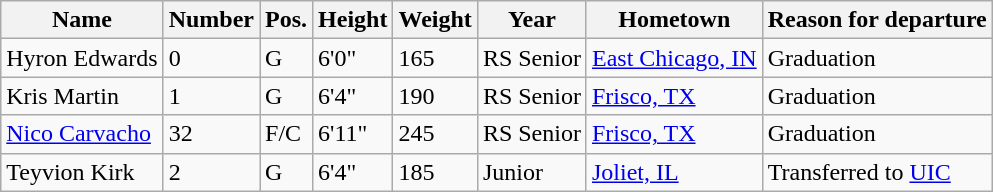<table class="wikitable sortable" border="1">
<tr>
<th>Name</th>
<th>Number</th>
<th>Pos.</th>
<th>Height</th>
<th>Weight</th>
<th>Year</th>
<th>Hometown</th>
<th>Reason for departure</th>
</tr>
<tr>
<td>Hyron Edwards</td>
<td>0</td>
<td>G</td>
<td>6'0"</td>
<td>165</td>
<td>RS Senior</td>
<td><a href='#'>East Chicago, IN</a></td>
<td>Graduation</td>
</tr>
<tr>
<td>Kris Martin</td>
<td>1</td>
<td>G</td>
<td>6'4"</td>
<td>190</td>
<td>RS Senior</td>
<td><a href='#'>Frisco, TX</a></td>
<td>Graduation</td>
</tr>
<tr>
<td><a href='#'>Nico Carvacho</a></td>
<td>32</td>
<td>F/C</td>
<td>6'11"</td>
<td>245</td>
<td>RS Senior</td>
<td><a href='#'>Frisco, TX</a></td>
<td>Graduation</td>
</tr>
<tr>
<td>Teyvion Kirk</td>
<td>2</td>
<td>G</td>
<td>6'4"</td>
<td>185</td>
<td>Junior</td>
<td><a href='#'>Joliet, IL</a></td>
<td>Transferred to <a href='#'>UIC</a></td>
</tr>
</table>
